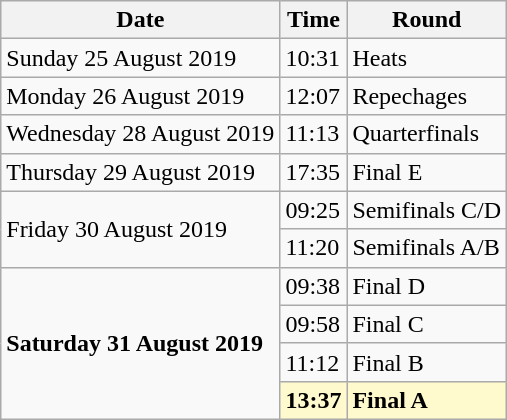<table class="wikitable">
<tr>
<th>Date</th>
<th>Time</th>
<th>Round</th>
</tr>
<tr>
<td>Sunday 25 August 2019</td>
<td>10:31</td>
<td>Heats</td>
</tr>
<tr>
<td>Monday 26 August 2019</td>
<td>12:07</td>
<td>Repechages</td>
</tr>
<tr>
<td>Wednesday 28 August 2019</td>
<td>11:13</td>
<td>Quarterfinals</td>
</tr>
<tr>
<td>Thursday 29 August 2019</td>
<td>17:35</td>
<td>Final E</td>
</tr>
<tr>
<td rowspan=2>Friday 30 August 2019</td>
<td>09:25</td>
<td>Semifinals C/D</td>
</tr>
<tr>
<td>11:20</td>
<td>Semifinals A/B</td>
</tr>
<tr>
<td rowspan=4><strong>Saturday 31 August 2019</strong></td>
<td>09:38</td>
<td>Final D</td>
</tr>
<tr>
<td>09:58</td>
<td>Final C</td>
</tr>
<tr>
<td>11:12</td>
<td>Final B</td>
</tr>
<tr>
<td style=background:lemonchiffon><strong>13:37</strong></td>
<td style=background:lemonchiffon><strong>Final A</strong></td>
</tr>
</table>
